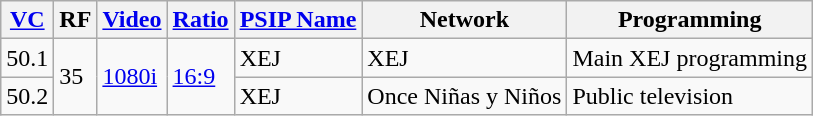<table class="wikitable sortable">
<tr>
<th><a href='#'>VC</a></th>
<th>RF</th>
<th><a href='#'>Video</a></th>
<th><a href='#'>Ratio</a></th>
<th><a href='#'>PSIP Name</a></th>
<th>Network</th>
<th>Programming</th>
</tr>
<tr>
<td>50.1</td>
<td rowspan="2">35</td>
<td rowspan="2"><a href='#'>1080i</a></td>
<td rowspan="2"><a href='#'>16:9</a></td>
<td>XEJ</td>
<td>XEJ</td>
<td>Main XEJ programming</td>
</tr>
<tr>
<td>50.2</td>
<td>XEJ</td>
<td>Once Niñas y Niños</td>
<td>Public television</td>
</tr>
</table>
